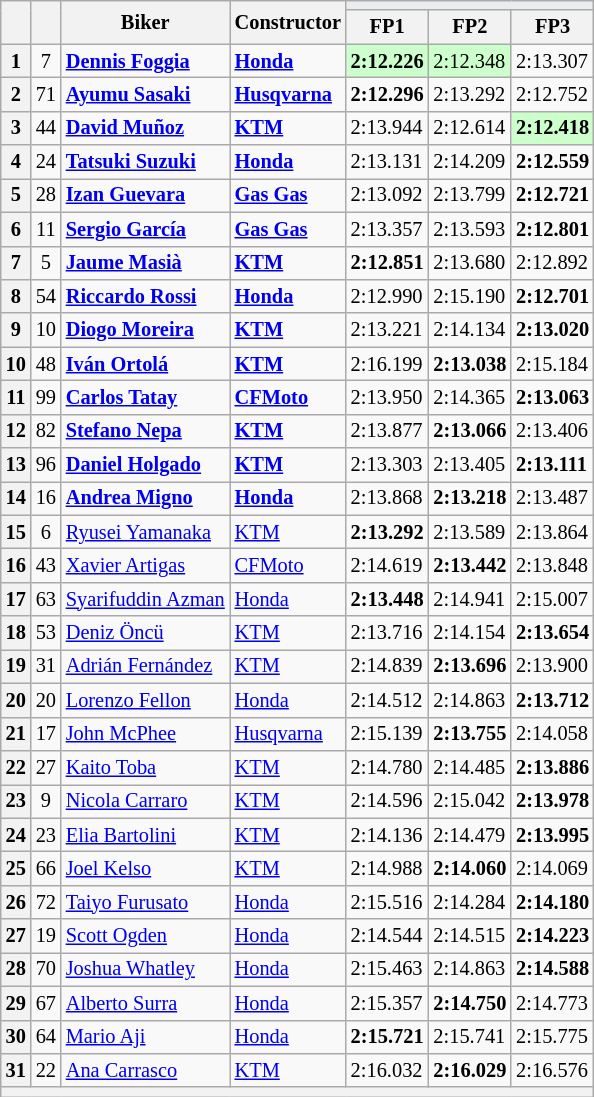<table class="wikitable sortable" style="font-size: 85%;">
<tr>
<th rowspan="2"></th>
<th rowspan="2"></th>
<th rowspan="2">Biker</th>
<th rowspan="2">Constructor</th>
<th colspan="3" style="background:#eaecf0; text-align:center;"></th>
</tr>
<tr>
<th scope="col">FP1</th>
<th scope="col">FP2</th>
<th scope="col">FP3</th>
</tr>
<tr>
<th scope="row">1</th>
<td align="center">7</td>
<td><strong> <a href='#'>Dennis Foggia</a></strong></td>
<td><strong><a href='#'>Honda</a></strong></td>
<td style="background:#ccffcc;"><strong>2:12.226</strong></td>
<td style="background:#ccffcc;">2:12.348</td>
<td>2:13.307</td>
</tr>
<tr>
<th scope="row">2</th>
<td align="center">71</td>
<td><strong> <a href='#'>Ayumu Sasaki</a></strong></td>
<td><strong><a href='#'>Husqvarna</a></strong></td>
<td><strong>2:12.296</strong></td>
<td>2:13.292</td>
<td>2:12.752</td>
</tr>
<tr>
<th scope="row">3</th>
<td align="center">44</td>
<td><strong> <a href='#'>David Muñoz</a></strong></td>
<td><strong><a href='#'>KTM</a></strong></td>
<td>2:13.944</td>
<td>2:12.614</td>
<td style="background:#ccffcc;"><strong>2:12.418</strong></td>
</tr>
<tr>
<th scope="row">4</th>
<td align="center">24</td>
<td><strong> <a href='#'>Tatsuki Suzuki</a></strong></td>
<td><strong><a href='#'>Honda</a></strong></td>
<td>2:13.131</td>
<td>2:14.209</td>
<td><strong>2:12.559</strong></td>
</tr>
<tr>
<th scope="row">5</th>
<td align="center">28</td>
<td><strong> <a href='#'>Izan Guevara</a></strong></td>
<td><strong><a href='#'>Gas Gas</a></strong></td>
<td>2:13.092</td>
<td>2:13.799</td>
<td><strong>2:12.721</strong></td>
</tr>
<tr>
<th scope="row">6</th>
<td align="center">11</td>
<td><strong> <a href='#'>Sergio García</a></strong></td>
<td><strong><a href='#'>Gas Gas</a></strong></td>
<td>2:13.357</td>
<td>2:13.593</td>
<td><strong>2:12.801</strong></td>
</tr>
<tr>
<th scope="row">7</th>
<td align="center">5</td>
<td><strong> <a href='#'>Jaume Masià</a></strong></td>
<td><strong><a href='#'>KTM</a></strong></td>
<td><strong>2:12.851</strong></td>
<td>2:13.680</td>
<td>2:12.892</td>
</tr>
<tr>
<th scope="row">8</th>
<td align="center">54</td>
<td><strong> <a href='#'>Riccardo Rossi</a></strong></td>
<td><strong><a href='#'>Honda</a></strong></td>
<td>2:12.990</td>
<td>2:15.190</td>
<td><strong>2:12.701</strong></td>
</tr>
<tr>
<th scope="row">9</th>
<td align="center">10</td>
<td><strong> <a href='#'>Diogo Moreira</a></strong></td>
<td><strong><a href='#'>KTM</a></strong></td>
<td>2:13.221</td>
<td>2:14.134</td>
<td><strong>2:13.020</strong></td>
</tr>
<tr>
<th scope="row">10</th>
<td align="center">48</td>
<td> <strong><a href='#'>Iván Ortolá</a></strong></td>
<td><strong><a href='#'>KTM</a></strong></td>
<td>2:16.199</td>
<td><strong>2:13.038</strong></td>
<td>2:15.184</td>
</tr>
<tr>
<th scope="row">11</th>
<td align="center">99</td>
<td> <strong><a href='#'>Carlos Tatay</a></strong></td>
<td><strong><a href='#'>CFMoto</a></strong></td>
<td>2:13.950</td>
<td>2:14.365</td>
<td><strong>2:13.063</strong></td>
</tr>
<tr>
<th scope="row">12</th>
<td align="center">82</td>
<td><strong> <a href='#'>Stefano Nepa</a></strong></td>
<td><strong><a href='#'>KTM</a></strong></td>
<td>2:13.877</td>
<td><strong>2:13.066</strong></td>
<td>2:13.406</td>
</tr>
<tr>
<th scope="row">13</th>
<td align="center">96</td>
<td><strong></strong> <strong><a href='#'>Daniel Holgado</a></strong></td>
<td><strong><a href='#'>KTM</a></strong></td>
<td>2:13.303</td>
<td>2:13.405</td>
<td><strong>2:13.111</strong></td>
</tr>
<tr>
<th scope="row">14</th>
<td align="center">16</td>
<td><strong></strong> <strong><a href='#'>Andrea Migno</a></strong></td>
<td><strong><a href='#'>Honda</a></strong></td>
<td>2:13.868</td>
<td><strong>2:13.218</strong></td>
<td>2:13.487</td>
</tr>
<tr>
<th scope="row">15</th>
<td align="center">6</td>
<td> <a href='#'>Ryusei Yamanaka</a></td>
<td><a href='#'>KTM</a></td>
<td><strong>2:13.292</strong></td>
<td>2:13.589</td>
<td>2:13.864</td>
</tr>
<tr>
<th scope="row">16</th>
<td align="center">43</td>
<td> <a href='#'>Xavier Artigas</a></td>
<td><a href='#'>CFMoto</a></td>
<td>2:14.619</td>
<td><strong>2:13.442</strong></td>
<td>2:13.848</td>
</tr>
<tr>
<th scope="row">17</th>
<td align="center">63</td>
<td> <a href='#'>Syarifuddin Azman</a></td>
<td><a href='#'>Honda</a></td>
<td><strong>2:13.448</strong></td>
<td>2:14.941</td>
<td>2:15.007</td>
</tr>
<tr>
<th scope="row">18</th>
<td align="center">53</td>
<td> <a href='#'>Deniz Öncü</a></td>
<td><a href='#'>KTM</a></td>
<td>2:13.716</td>
<td>2:14.154</td>
<td><strong>2:13.654</strong></td>
</tr>
<tr>
<th scope="row">19</th>
<td align="center">31</td>
<td> <a href='#'>Adrián Fernández</a></td>
<td><a href='#'>KTM</a></td>
<td>2:14.839</td>
<td><strong>2:13.696</strong></td>
<td>2:13.900</td>
</tr>
<tr>
<th scope="row">20</th>
<td align="center">20</td>
<td> <a href='#'>Lorenzo Fellon</a></td>
<td><a href='#'>Honda</a></td>
<td>2:14.512</td>
<td>2:14.863</td>
<td><strong>2:13.712</strong></td>
</tr>
<tr>
<th scope="row">21</th>
<td align="center">17</td>
<td> <a href='#'>John McPhee</a></td>
<td><a href='#'>Husqvarna</a></td>
<td>2:15.139</td>
<td><strong>2:13.755</strong></td>
<td>2:14.058</td>
</tr>
<tr>
<th scope="row">22</th>
<td align="center">27</td>
<td> <a href='#'>Kaito Toba</a></td>
<td><a href='#'>KTM</a></td>
<td>2:14.780</td>
<td>2:14.485</td>
<td><strong>2:13.886</strong></td>
</tr>
<tr>
<th scope="row">23</th>
<td align="center">9</td>
<td> <a href='#'>Nicola Carraro</a></td>
<td><a href='#'>KTM</a></td>
<td>2:14.596</td>
<td>2:15.042</td>
<td><strong>2:13.978</strong></td>
</tr>
<tr>
<th scope="row">24</th>
<td align="center">23</td>
<td> <a href='#'>Elia Bartolini</a></td>
<td><a href='#'>KTM</a></td>
<td>2:14.136</td>
<td>2:14.479</td>
<td><strong>2:13.995</strong></td>
</tr>
<tr>
<th scope="row">25</th>
<td align="center">66</td>
<td> <a href='#'>Joel Kelso</a></td>
<td><a href='#'>KTM</a></td>
<td>2:14.988</td>
<td><strong>2:14.060</strong></td>
<td>2:14.069</td>
</tr>
<tr>
<th scope="row">26</th>
<td align="center">72</td>
<td> <a href='#'>Taiyo Furusato</a></td>
<td><a href='#'>Honda</a></td>
<td>2:15.516</td>
<td>2:14.284</td>
<td><strong>2:14.180</strong></td>
</tr>
<tr>
<th scope="row">27</th>
<td align="center">19</td>
<td> <a href='#'>Scott Ogden</a></td>
<td><a href='#'>Honda</a></td>
<td>2:14.544</td>
<td>2:14.515</td>
<td><strong>2:14.223</strong></td>
</tr>
<tr>
<th scope="row">28</th>
<td align="center">70</td>
<td> <a href='#'>Joshua Whatley</a></td>
<td><a href='#'>Honda</a></td>
<td>2:15.463</td>
<td>2:14.863</td>
<td><strong>2:14.588</strong></td>
</tr>
<tr>
<th scope="row">29</th>
<td align="center">67</td>
<td> <a href='#'>Alberto Surra</a></td>
<td><a href='#'>Honda</a></td>
<td>2:15.357</td>
<td><strong>2:14.750</strong></td>
<td>2:14.773</td>
</tr>
<tr>
<th scope="row">30</th>
<td align="center">64</td>
<td> <a href='#'>Mario Aji</a></td>
<td><a href='#'>Honda</a></td>
<td><strong>2:15.721</strong></td>
<td>2:15.741</td>
<td>2:15.775</td>
</tr>
<tr>
<th scope="row">31</th>
<td align="center">22</td>
<td> <a href='#'>Ana Carrasco</a></td>
<td><a href='#'>KTM</a></td>
<td>2:16.032</td>
<td><strong>2:16.029</strong></td>
<td>2:16.576</td>
</tr>
<tr>
<th colspan="7"></th>
</tr>
</table>
